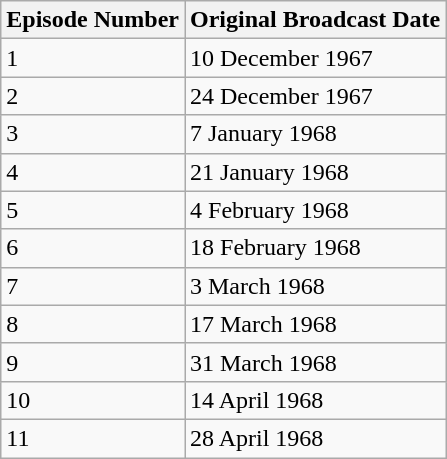<table class="wikitable">
<tr>
<th>Episode Number</th>
<th>Original Broadcast Date</th>
</tr>
<tr>
<td>1</td>
<td>10 December 1967</td>
</tr>
<tr>
<td>2</td>
<td>24 December 1967</td>
</tr>
<tr>
<td>3</td>
<td>7 January 1968</td>
</tr>
<tr>
<td>4</td>
<td>21 January 1968</td>
</tr>
<tr>
<td>5</td>
<td>4 February 1968</td>
</tr>
<tr>
<td>6</td>
<td>18 February 1968</td>
</tr>
<tr>
<td>7</td>
<td>3 March 1968</td>
</tr>
<tr>
<td>8</td>
<td>17 March 1968</td>
</tr>
<tr>
<td>9</td>
<td>31 March 1968</td>
</tr>
<tr>
<td>10</td>
<td>14 April 1968</td>
</tr>
<tr>
<td>11</td>
<td>28 April 1968</td>
</tr>
</table>
